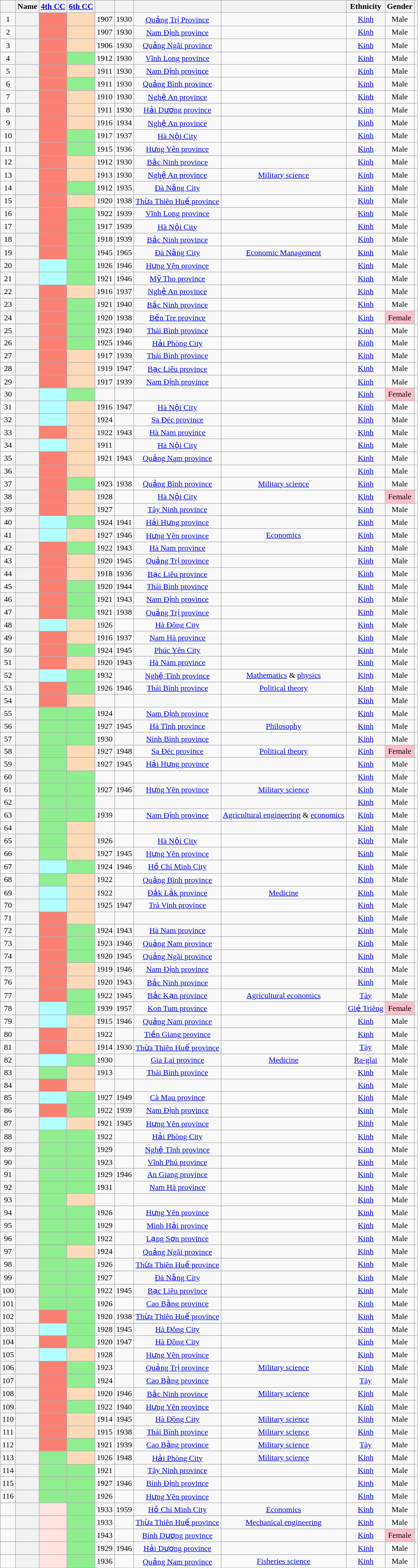<table class="wikitable sortable" style=text-align:center>
<tr>
<th scope="col"></th>
<th scope="col">Name</th>
<th scope="col"><a href='#'>4th CC</a></th>
<th scope="col"><a href='#'>6th CC</a></th>
<th scope="col"></th>
<th scope="col"></th>
<th scope="col"></th>
<th scope="col"></th>
<th scope="col">Ethnicity</th>
<th scope="col">Gender</th>
<th scope="col" class="unsortable"></th>
</tr>
<tr>
<td>1</td>
<th align="center" scope="row" style="font-weight:normal;"></th>
<td bgcolor = Salmon></td>
<td bgcolor = PeachPuff></td>
<td>1907</td>
<td>1930</td>
<td><a href='#'>Quảng Trị Province</a></td>
<td></td>
<td><a href='#'>Kinh</a></td>
<td>Male</td>
<td></td>
</tr>
<tr>
<td>2</td>
<th align="center" scope="row" style="font-weight:normal;"></th>
<td bgcolor = Salmon></td>
<td bgcolor = PeachPuff></td>
<td>1907</td>
<td>1930</td>
<td><a href='#'>Nam Định province</a></td>
<td></td>
<td><a href='#'>Kinh</a></td>
<td>Male</td>
<td></td>
</tr>
<tr>
<td>3</td>
<th align="center" scope="row" style="font-weight:normal;"></th>
<td bgcolor = Salmon></td>
<td bgcolor = PeachPuff></td>
<td>1906</td>
<td>1930</td>
<td><a href='#'>Quảng Ngãi province</a></td>
<td></td>
<td><a href='#'>Kinh</a></td>
<td>Male</td>
<td></td>
</tr>
<tr>
<td>4</td>
<th align="center" scope="row" style="font-weight:normal;"></th>
<td bgcolor = Salmon></td>
<td bgcolor = LightGreen></td>
<td>1912</td>
<td>1930</td>
<td><a href='#'>Vĩnh Long province</a></td>
<td></td>
<td><a href='#'>Kinh</a></td>
<td>Male</td>
<td></td>
</tr>
<tr>
<td>5</td>
<th align="center" scope="row" style="font-weight:normal;"></th>
<td bgcolor = Salmon></td>
<td bgcolor = PeachPuff></td>
<td>1911</td>
<td>1930</td>
<td><a href='#'>Nam Định province</a></td>
<td></td>
<td><a href='#'>Kinh</a></td>
<td>Male</td>
<td></td>
</tr>
<tr>
<td>6</td>
<th align="center" scope="row" style="font-weight:normal;"></th>
<td bgcolor = Salmon></td>
<td bgcolor = LightGreen></td>
<td>1911</td>
<td>1930</td>
<td><a href='#'>Quảng Bình province</a></td>
<td></td>
<td><a href='#'>Kinh</a></td>
<td>Male</td>
<td></td>
</tr>
<tr>
<td>7</td>
<th align="center" scope="row" style="font-weight:normal;"></th>
<td bgcolor = Salmon></td>
<td bgcolor = PeachPuff></td>
<td>1910</td>
<td>1930</td>
<td><a href='#'>Nghệ An province</a></td>
<td></td>
<td><a href='#'>Kinh</a></td>
<td>Male</td>
<td></td>
</tr>
<tr>
<td>8</td>
<th align="center" scope="row" style="font-weight:normal;"></th>
<td bgcolor = Salmon></td>
<td bgcolor = PeachPuff></td>
<td>1911</td>
<td>1930</td>
<td><a href='#'>Hải Dương province</a></td>
<td></td>
<td><a href='#'>Kinh</a></td>
<td>Male</td>
<td></td>
</tr>
<tr>
<td>9</td>
<th align="center" scope="row" style="font-weight:normal;"></th>
<td bgcolor = Salmon></td>
<td bgcolor = PeachPuff></td>
<td>1916</td>
<td>1934</td>
<td><a href='#'>Nghệ An province</a></td>
<td></td>
<td><a href='#'>Kinh</a></td>
<td>Male</td>
<td></td>
</tr>
<tr>
<td>10</td>
<th align="center" scope="row" style="font-weight:normal;"></th>
<td bgcolor = Salmon></td>
<td bgcolor = LightGreen></td>
<td>1917</td>
<td>1937</td>
<td><a href='#'>Hà Nội City</a></td>
<td></td>
<td><a href='#'>Kinh</a></td>
<td>Male</td>
<td></td>
</tr>
<tr>
<td>11</td>
<th align="center" scope="row" style="font-weight:normal;"></th>
<td bgcolor = Salmon></td>
<td bgcolor = LightGreen></td>
<td>1915</td>
<td>1936</td>
<td><a href='#'>Hưng Yên province</a></td>
<td></td>
<td><a href='#'>Kinh</a></td>
<td>Male</td>
<td></td>
</tr>
<tr>
<td>12</td>
<th align="center" scope="row" style="font-weight:normal;"></th>
<td bgcolor = Salmon></td>
<td bgcolor = PeachPuff></td>
<td>1912</td>
<td>1930</td>
<td><a href='#'>Bắc Ninh province</a></td>
<td></td>
<td><a href='#'>Kinh</a></td>
<td>Male</td>
<td></td>
</tr>
<tr>
<td>13</td>
<th align="center" scope="row" style="font-weight:normal;"></th>
<td bgcolor = Salmon></td>
<td bgcolor = PeachPuff></td>
<td>1913</td>
<td>1930</td>
<td><a href='#'>Nghệ An province</a></td>
<td><a href='#'>Military science</a></td>
<td><a href='#'>Kinh</a></td>
<td>Male</td>
<td></td>
</tr>
<tr>
<td>14</td>
<th align="center" scope="row" style="font-weight:normal;"></th>
<td bgcolor = Salmon></td>
<td bgcolor = LightGreen></td>
<td>1912</td>
<td>1935</td>
<td><a href='#'>Đà Nẵng City</a></td>
<td></td>
<td><a href='#'>Kinh</a></td>
<td>Male</td>
<td></td>
</tr>
<tr>
<td>15</td>
<th align="center" scope="row" style="font-weight:normal;"></th>
<td bgcolor = Salmon></td>
<td bgcolor = PeachPuff></td>
<td>1920</td>
<td>1938</td>
<td><a href='#'>Thừa Thiên Huế province</a></td>
<td></td>
<td><a href='#'>Kinh</a></td>
<td>Male</td>
<td></td>
</tr>
<tr>
<td>16</td>
<th align="center" scope="row" style="font-weight:normal;"></th>
<td bgcolor = Salmon></td>
<td bgcolor = LightGreen></td>
<td>1922</td>
<td>1939</td>
<td><a href='#'>Vĩnh Long province</a></td>
<td></td>
<td><a href='#'>Kinh</a></td>
<td>Male</td>
<td></td>
</tr>
<tr>
<td>17</td>
<th align="center" scope="row" style="font-weight:normal;"></th>
<td bgcolor = Salmon></td>
<td bgcolor = LightGreen></td>
<td>1917</td>
<td>1939</td>
<td><a href='#'>Hà Nội City</a></td>
<td></td>
<td><a href='#'>Kinh</a></td>
<td>Male</td>
<td></td>
</tr>
<tr>
<td>18</td>
<th align="center" scope="row" style="font-weight:normal;"></th>
<td bgcolor = Salmon></td>
<td bgcolor = LightGreen></td>
<td>1918</td>
<td>1939</td>
<td><a href='#'>Bắc Ninh province</a></td>
<td></td>
<td><a href='#'>Kinh</a></td>
<td>Male</td>
<td></td>
</tr>
<tr>
<td>19</td>
<th align="center" scope="row" style="font-weight:normal;"></th>
<td bgcolor = Salmon></td>
<td bgcolor = LightGreen></td>
<td>1945</td>
<td>1965</td>
<td><a href='#'>Đà Nẵng City</a></td>
<td><a href='#'>Economic Management</a></td>
<td><a href='#'>Kinh</a></td>
<td>Male</td>
<td></td>
</tr>
<tr>
<td>20</td>
<th align="center" scope="row" style="font-weight:normal;"></th>
<td bgcolor = #B2FFFF></td>
<td bgcolor = LightGreen></td>
<td>1926</td>
<td>1946</td>
<td><a href='#'>Hưng Yên province</a></td>
<td></td>
<td><a href='#'>Kinh</a></td>
<td>Male</td>
<td></td>
</tr>
<tr>
<td>21</td>
<th align="center" scope="row" style="font-weight:normal;"></th>
<td bgcolor = #B2FFFF></td>
<td bgcolor = LightGreen></td>
<td>1921</td>
<td>1946</td>
<td><a href='#'>Mỹ Tho province</a></td>
<td></td>
<td><a href='#'>Kinh</a></td>
<td>Male</td>
<td></td>
</tr>
<tr>
<td>22</td>
<th align="center" scope="row" style="font-weight:normal;"></th>
<td bgcolor = Salmon></td>
<td bgcolor = PeachPuff></td>
<td>1916</td>
<td>1937</td>
<td><a href='#'>Nghệ An province</a></td>
<td></td>
<td><a href='#'>Kinh</a></td>
<td>Male</td>
<td></td>
</tr>
<tr>
<td>23</td>
<th align="center" scope="row" style="font-weight:normal;"></th>
<td bgcolor = Salmon></td>
<td bgcolor = LightGreen></td>
<td>1921</td>
<td>1940</td>
<td><a href='#'>Bắc Ninh province</a></td>
<td></td>
<td><a href='#'>Kinh</a></td>
<td>Male</td>
<td></td>
</tr>
<tr>
<td>24</td>
<th align="center" scope="row" style="font-weight:normal;"></th>
<td bgcolor = Salmon></td>
<td bgcolor = LightGreen></td>
<td>1920</td>
<td>1938</td>
<td><a href='#'>Bến Tre province</a></td>
<td></td>
<td><a href='#'>Kinh</a></td>
<td style="background: Pink">Female</td>
<td></td>
</tr>
<tr>
<td>25</td>
<th align="center" scope="row" style="font-weight:normal;"></th>
<td bgcolor = Salmon></td>
<td bgcolor = LightGreen></td>
<td>1923</td>
<td>1940</td>
<td><a href='#'>Thái Bình province</a></td>
<td></td>
<td><a href='#'>Kinh</a></td>
<td>Male</td>
<td></td>
</tr>
<tr>
<td>26</td>
<th align="center" scope="row" style="font-weight:normal;"></th>
<td bgcolor = Salmon></td>
<td bgcolor = LightGreen></td>
<td>1925</td>
<td>1946</td>
<td><a href='#'>Hải Phòng City</a></td>
<td></td>
<td><a href='#'>Kinh</a></td>
<td>Male</td>
<td></td>
</tr>
<tr>
<td>27</td>
<th align="center" scope="row" style="font-weight:normal;"></th>
<td bgcolor = Salmon></td>
<td bgcolor = PeachPuff></td>
<td>1917</td>
<td>1939</td>
<td><a href='#'>Thái Bình province</a></td>
<td></td>
<td><a href='#'>Kinh</a></td>
<td>Male</td>
<td></td>
</tr>
<tr>
<td>28</td>
<th align="center" scope="row" style="font-weight:normal;"></th>
<td bgcolor = Salmon></td>
<td bgcolor = PeachPuff></td>
<td>1919</td>
<td>1947</td>
<td><a href='#'>Bạc Liêu province</a></td>
<td></td>
<td><a href='#'>Kinh</a></td>
<td>Male</td>
<td></td>
</tr>
<tr>
<td>29</td>
<th align="center" scope="row" style="font-weight:normal;"></th>
<td bgcolor = Salmon></td>
<td bgcolor = PeachPuff></td>
<td>1917</td>
<td>1939</td>
<td><a href='#'>Nam Định province</a></td>
<td></td>
<td><a href='#'>Kinh</a></td>
<td>Male</td>
<td></td>
</tr>
<tr>
<td>30</td>
<th align="center" scope="row" style="font-weight:normal;"></th>
<td bgcolor = #B2FFFF></td>
<td bgcolor = LightGreen></td>
<td></td>
<td></td>
<td></td>
<td></td>
<td><a href='#'>Kinh</a></td>
<td style="background: Pink">Female</td>
<td></td>
</tr>
<tr>
<td>31</td>
<th align="center" scope="row" style="font-weight:normal;"></th>
<td bgcolor = #B2FFFF></td>
<td bgcolor = PeachPuff></td>
<td>1916</td>
<td>1947</td>
<td><a href='#'>Hà Nội City</a></td>
<td></td>
<td><a href='#'>Kinh</a></td>
<td>Male</td>
<td></td>
</tr>
<tr>
<td>32</td>
<th align="center" scope="row" style="font-weight:normal;"></th>
<td bgcolor = #B2FFFF></td>
<td bgcolor = PeachPuff></td>
<td>1924</td>
<td></td>
<td><a href='#'>Sa Đéc province</a></td>
<td></td>
<td><a href='#'>Kinh</a></td>
<td>Male</td>
<td></td>
</tr>
<tr>
<td>33</td>
<th align="center" scope="row" style="font-weight:normal;"></th>
<td bgcolor = Salmon></td>
<td bgcolor = PeachPuff></td>
<td>1922</td>
<td>1943</td>
<td><a href='#'>Hà Nam province</a></td>
<td></td>
<td><a href='#'>Kinh</a></td>
<td>Male</td>
<td></td>
</tr>
<tr>
<td>34</td>
<th align="center" scope="row" style="font-weight:normal;"></th>
<td bgcolor = #B2FFFF></td>
<td bgcolor = PeachPuff></td>
<td>1911</td>
<td></td>
<td><a href='#'>Hà Nội City</a></td>
<td></td>
<td><a href='#'>Kinh</a></td>
<td>Male</td>
<td></td>
</tr>
<tr>
<td>35</td>
<th align="center" scope="row" style="font-weight:normal;"></th>
<td bgcolor = Salmon></td>
<td bgcolor = PeachPuff></td>
<td>1921</td>
<td>1943</td>
<td><a href='#'>Quảng Nam province</a></td>
<td></td>
<td><a href='#'>Kinh</a></td>
<td>Male</td>
<td></td>
</tr>
<tr>
<td>36</td>
<th align="center" scope="row" style="font-weight:normal;"></th>
<td bgcolor = Salmon></td>
<td bgcolor = PeachPuff></td>
<td></td>
<td></td>
<td></td>
<td></td>
<td><a href='#'>Kinh</a></td>
<td>Male</td>
<td></td>
</tr>
<tr>
<td>37</td>
<th align="center" scope="row" style="font-weight:normal;"></th>
<td bgcolor = Salmon></td>
<td bgcolor = LightGreen></td>
<td>1923</td>
<td>1938</td>
<td><a href='#'>Quảng Bình province</a></td>
<td><a href='#'>Military science</a></td>
<td><a href='#'>Kinh</a></td>
<td>Male</td>
<td></td>
</tr>
<tr>
<td>38</td>
<th align="center" scope="row" style="font-weight:normal;"></th>
<td bgcolor = Salmon></td>
<td bgcolor = PeachPuff></td>
<td>1928</td>
<td></td>
<td><a href='#'>Hà Nội City</a></td>
<td></td>
<td><a href='#'>Kinh</a></td>
<td style="background: Pink">Female</td>
<td></td>
</tr>
<tr>
<td>39</td>
<th align="center" scope="row" style="font-weight:normal;"></th>
<td bgcolor = Salmon></td>
<td bgcolor = PeachPuff></td>
<td>1927</td>
<td></td>
<td><a href='#'>Tây Ninh province</a></td>
<td></td>
<td><a href='#'>Kinh</a></td>
<td>Male</td>
<td></td>
</tr>
<tr>
<td>40</td>
<th align="center" scope="row" style="font-weight:normal;"></th>
<td bgcolor = #B2FFFF></td>
<td bgcolor = LightGreen></td>
<td>1924</td>
<td>1941</td>
<td><a href='#'>Hải Hưng province</a></td>
<td></td>
<td><a href='#'>Kinh</a></td>
<td>Male</td>
<td></td>
</tr>
<tr>
<td>41</td>
<th align="center" scope="row" style="font-weight:normal;"></th>
<td bgcolor = #B2FFFF></td>
<td bgcolor = PeachPuff></td>
<td>1927</td>
<td>1946</td>
<td><a href='#'>Hưng Yên province</a></td>
<td><a href='#'>Economics</a></td>
<td><a href='#'>Kinh</a></td>
<td>Male</td>
<td></td>
</tr>
<tr>
<td>42</td>
<th align="center" scope="row" style="font-weight:normal;"></th>
<td bgcolor = Salmon></td>
<td bgcolor = LightGreen></td>
<td>1922</td>
<td>1943</td>
<td><a href='#'>Hà Nam province</a></td>
<td></td>
<td><a href='#'>Kinh</a></td>
<td>Male</td>
<td></td>
</tr>
<tr>
<td>43</td>
<th align="center" scope="row" style="font-weight:normal;"></th>
<td bgcolor = Salmon></td>
<td bgcolor = PeachPuff></td>
<td>1920</td>
<td>1945</td>
<td><a href='#'>Quảng Trị province</a></td>
<td></td>
<td><a href='#'>Kinh</a></td>
<td>Male</td>
<td></td>
</tr>
<tr>
<td>44</td>
<th align="center" scope="row" style="font-weight:normal;"></th>
<td bgcolor = Salmon></td>
<td bgcolor = PeachPuff></td>
<td>1918</td>
<td>1936</td>
<td><a href='#'>Bạc Liêu province</a></td>
<td></td>
<td><a href='#'>Kinh</a></td>
<td>Male</td>
<td></td>
</tr>
<tr>
<td>45</td>
<th align="center" scope="row" style="font-weight:normal;"></th>
<td bgcolor = Salmon></td>
<td bgcolor = LightGreen></td>
<td>1920</td>
<td>1944</td>
<td><a href='#'>Thái Bình province</a></td>
<td></td>
<td><a href='#'>Kinh</a></td>
<td>Male</td>
<td></td>
</tr>
<tr>
<td>46</td>
<th align="center" scope="row" style="font-weight:normal;"></th>
<td bgcolor = Salmon></td>
<td bgcolor = LightGreen></td>
<td>1921</td>
<td>1943</td>
<td><a href='#'>Nam Định province</a></td>
<td></td>
<td><a href='#'>Kinh</a></td>
<td>Male</td>
<td></td>
</tr>
<tr>
<td>47</td>
<th align="center" scope="row" style="font-weight:normal;"></th>
<td bgcolor = Salmon></td>
<td bgcolor = LightGreen></td>
<td>1921</td>
<td>1938</td>
<td><a href='#'>Quảng Trị province</a></td>
<td></td>
<td><a href='#'>Kinh</a></td>
<td>Male</td>
<td></td>
</tr>
<tr>
<td>48</td>
<th align="center" scope="row" style="font-weight:normal;"></th>
<td bgcolor = #B2FFFF></td>
<td bgcolor = PeachPuff></td>
<td>1926</td>
<td></td>
<td><a href='#'>Hà Đông City</a></td>
<td></td>
<td><a href='#'>Kinh</a></td>
<td>Male</td>
<td></td>
</tr>
<tr>
<td>49</td>
<th align="center" scope="row" style="font-weight:normal;"></th>
<td bgcolor = Salmon></td>
<td bgcolor = PeachPuff></td>
<td>1916</td>
<td>1937</td>
<td><a href='#'>Nam Hà province</a></td>
<td></td>
<td><a href='#'>Kinh</a></td>
<td>Male</td>
<td></td>
</tr>
<tr>
<td>50</td>
<th align="center" scope="row" style="font-weight:normal;"></th>
<td bgcolor = Salmon></td>
<td bgcolor = LightGreen></td>
<td>1924</td>
<td>1945</td>
<td><a href='#'>Phúc Yên City</a></td>
<td></td>
<td><a href='#'>Kinh</a></td>
<td>Male</td>
<td></td>
</tr>
<tr>
<td>51</td>
<th align="center" scope="row" style="font-weight:normal;"></th>
<td bgcolor = Salmon></td>
<td bgcolor = PeachPuff></td>
<td>1920</td>
<td>1943</td>
<td><a href='#'>Hà Nam province</a></td>
<td></td>
<td><a href='#'>Kinh</a></td>
<td>Male</td>
<td></td>
</tr>
<tr>
<td>52</td>
<th align="center" scope="row" style="font-weight:normal;"></th>
<td bgcolor = #B2FFFF></td>
<td bgcolor = LightGreen></td>
<td>1932</td>
<td></td>
<td><a href='#'>Nghệ Tĩnh province</a></td>
<td><a href='#'>Mathematics</a> & <a href='#'>physics</a></td>
<td><a href='#'>Kinh</a></td>
<td>Male</td>
<td></td>
</tr>
<tr>
<td>53</td>
<th align="center" scope="row" style="font-weight:normal;"></th>
<td bgcolor = Salmon></td>
<td bgcolor = LightGreen></td>
<td>1926</td>
<td>1946</td>
<td><a href='#'>Thái Bình province</a></td>
<td><a href='#'>Political theory</a></td>
<td><a href='#'>Kinh</a></td>
<td>Male</td>
<td></td>
</tr>
<tr>
<td>54</td>
<th align="center" scope="row" style="font-weight:normal;"></th>
<td bgcolor = Salmon></td>
<td bgcolor = PeachPuff></td>
<td></td>
<td></td>
<td></td>
<td></td>
<td><a href='#'>Kinh</a></td>
<td>Male</td>
<td></td>
</tr>
<tr>
<td>55</td>
<th align="center" scope="row" style="font-weight:normal;"></th>
<td bgcolor = LightGreen></td>
<td bgcolor = LightGreen></td>
<td>1924</td>
<td></td>
<td><a href='#'>Nam Định province</a></td>
<td></td>
<td><a href='#'>Kinh</a></td>
<td>Male</td>
<td></td>
</tr>
<tr>
<td>56</td>
<th align="center" scope="row" style="font-weight:normal;"></th>
<td bgcolor = LightGreen></td>
<td bgcolor = LightGreen></td>
<td>1927</td>
<td>1945</td>
<td><a href='#'>Hà Tĩnh province</a></td>
<td><a href='#'>Philosophy</a></td>
<td><a href='#'>Kinh</a></td>
<td>Male</td>
<td></td>
</tr>
<tr>
<td>57</td>
<th align="center" scope="row" style="font-weight:normal;"></th>
<td bgcolor = LightGreen></td>
<td bgcolor = LightGreen></td>
<td>1930</td>
<td></td>
<td><a href='#'>Ninh Bình province</a></td>
<td></td>
<td><a href='#'>Kinh</a></td>
<td>Male</td>
<td></td>
</tr>
<tr>
<td>58</td>
<th align="center" scope="row" style="font-weight:normal;"></th>
<td bgcolor = LightGreen></td>
<td bgcolor = PeachPuff></td>
<td>1927</td>
<td>1948</td>
<td><a href='#'>Sa Đéc province</a></td>
<td><a href='#'>Political theory</a></td>
<td><a href='#'>Kinh</a></td>
<td style=" background: Pink">Female</td>
<td></td>
</tr>
<tr>
<td>59</td>
<th align="center" scope="row" style="font-weight:normal;"></th>
<td bgcolor = LightGreen></td>
<td bgcolor = PeachPuff></td>
<td>1927</td>
<td>1945</td>
<td><a href='#'>Hải Hưng province</a></td>
<td></td>
<td><a href='#'>Kinh</a></td>
<td>Male</td>
<td></td>
</tr>
<tr>
<td>60</td>
<th align="center" scope="row" style="font-weight:normal;"></th>
<td bgcolor = LightGreen></td>
<td bgcolor = LightGreen></td>
<td></td>
<td></td>
<td></td>
<td></td>
<td><a href='#'>Kinh</a></td>
<td>Male</td>
<td></td>
</tr>
<tr>
<td>61</td>
<th align="center" scope="row" style="font-weight:normal;"></th>
<td bgcolor = LightGreen></td>
<td bgcolor = LightGreen></td>
<td>1927</td>
<td>1946</td>
<td><a href='#'>Hưng Yên province</a></td>
<td><a href='#'>Military science</a></td>
<td><a href='#'>Kinh</a></td>
<td>Male</td>
<td></td>
</tr>
<tr>
<td>62</td>
<th align="center" scope="row" style="font-weight:normal;"></th>
<td bgcolor = LightGreen></td>
<td bgcolor = LightGreen></td>
<td></td>
<td></td>
<td></td>
<td></td>
<td><a href='#'>Kinh</a></td>
<td>Male</td>
<td></td>
</tr>
<tr>
<td>63</td>
<th align="center" scope="row" style="font-weight:normal;"></th>
<td bgcolor = LightGreen></td>
<td bgcolor = LightGreen></td>
<td>1939</td>
<td></td>
<td><a href='#'>Nam Định province</a></td>
<td><a href='#'>Agricultural engineering</a> & <a href='#'>economics</a></td>
<td><a href='#'>Kinh</a></td>
<td>Male</td>
<td></td>
</tr>
<tr>
<td>64</td>
<th align="center" scope="row" style="font-weight:normal;"></th>
<td bgcolor = LightGreen></td>
<td bgcolor = PeachPuff></td>
<td></td>
<td></td>
<td></td>
<td></td>
<td><a href='#'>Kinh</a></td>
<td>Male</td>
<td></td>
</tr>
<tr>
<td>65</td>
<th align="center" scope="row" style="font-weight:normal;"></th>
<td bgcolor = LightGreen></td>
<td bgcolor = PeachPuff></td>
<td>1926</td>
<td></td>
<td><a href='#'>Hà Nội City</a></td>
<td></td>
<td><a href='#'>Kinh</a></td>
<td>Male</td>
<td></td>
</tr>
<tr>
<td>66</td>
<th align="center" scope="row" style="font-weight:normal;"></th>
<td bgcolor = LightGreen></td>
<td bgcolor = PeachPuff></td>
<td>1927</td>
<td>1945</td>
<td><a href='#'>Hưng Yên province</a></td>
<td></td>
<td><a href='#'>Kinh</a></td>
<td>Male</td>
<td></td>
</tr>
<tr>
<td>67</td>
<th align="center" scope="row" style="font-weight:normal;"></th>
<td bgcolor = #B2FFFF></td>
<td bgcolor = LightGreen></td>
<td>1924</td>
<td>1946</td>
<td><a href='#'>Hồ Chí Minh City</a></td>
<td></td>
<td><a href='#'>Kinh</a></td>
<td>Male</td>
<td></td>
</tr>
<tr>
<td>68</td>
<th align="center" scope="row" style="font-weight:normal;"></th>
<td bgcolor = LightGreen></td>
<td bgcolor = PeachPuff></td>
<td>1922</td>
<td></td>
<td><a href='#'>Quảng Bình province</a></td>
<td></td>
<td><a href='#'>Kinh</a></td>
<td>Male</td>
<td></td>
</tr>
<tr>
<td>69</td>
<th align="center" scope="row" style="font-weight:normal;"></th>
<td bgcolor = #B2FFFF></td>
<td bgcolor = PeachPuff></td>
<td>1922</td>
<td></td>
<td><a href='#'>Đắk Lắk province</a></td>
<td><a href='#'>Medicine</a></td>
<td><a href='#'>Kinh</a></td>
<td>Male</td>
<td></td>
</tr>
<tr>
<td>70</td>
<th align="center" scope="row" style="font-weight:normal;"></th>
<td bgcolor = #B2FFFF></td>
<td bgcolor = PeachPuff></td>
<td>1925</td>
<td>1947</td>
<td><a href='#'>Trà Vinh province</a></td>
<td></td>
<td><a href='#'>Kinh</a></td>
<td>Male</td>
<td></td>
</tr>
<tr>
<td>71</td>
<th align="center" scope="row" style="font-weight:normal;"></th>
<td bgcolor = Salmon></td>
<td bgcolor = PeachPuff></td>
<td></td>
<td></td>
<td></td>
<td></td>
<td><a href='#'>Kinh</a></td>
<td>Male</td>
<td></td>
</tr>
<tr>
<td>72</td>
<th align="center" scope="row" style="font-weight:normal;"></th>
<td bgcolor = Salmon></td>
<td bgcolor = LightGreen></td>
<td>1924</td>
<td>1943</td>
<td><a href='#'>Hà Nam province</a></td>
<td></td>
<td><a href='#'>Kinh</a></td>
<td>Male</td>
<td></td>
</tr>
<tr>
<td>73</td>
<th align="center" scope="row" style="font-weight:normal;"></th>
<td bgcolor = Salmon></td>
<td bgcolor = LightGreen></td>
<td>1923</td>
<td>1946</td>
<td><a href='#'>Quảng Nam province</a></td>
<td></td>
<td><a href='#'>Kinh</a></td>
<td>Male</td>
<td></td>
</tr>
<tr>
<td>74</td>
<th align="center" scope="row" style="font-weight:normal;"></th>
<td bgcolor = Salmon></td>
<td bgcolor = LightGreen></td>
<td>1920</td>
<td>1945</td>
<td><a href='#'>Quảng Ngãi province</a></td>
<td></td>
<td><a href='#'>Kinh</a></td>
<td>Male</td>
<td></td>
</tr>
<tr>
<td>75</td>
<th align="center" scope="row" style="font-weight:normal;"></th>
<td bgcolor = Salmon></td>
<td bgcolor = PeachPuff></td>
<td>1919</td>
<td>1946</td>
<td><a href='#'>Nam Định province</a></td>
<td></td>
<td><a href='#'>Kinh</a></td>
<td>Male</td>
<td></td>
</tr>
<tr>
<td>76</td>
<th align="center" scope="row" style="font-weight:normal;"></th>
<td bgcolor = Salmon></td>
<td bgcolor = PeachPuff></td>
<td>1920</td>
<td>1943</td>
<td><a href='#'>Bắc Ninh province</a></td>
<td></td>
<td><a href='#'>Kinh</a></td>
<td>Male</td>
<td></td>
</tr>
<tr>
<td>77</td>
<th align="center" scope="row" style="font-weight:normal;"></th>
<td bgcolor = Salmon></td>
<td bgcolor = LightGreen></td>
<td>1922</td>
<td>1945</td>
<td><a href='#'>Bắc Kạn province</a></td>
<td><a href='#'>Agricultural economics</a></td>
<td><a href='#'>Tày</a></td>
<td>Male</td>
<td></td>
</tr>
<tr>
<td>78</td>
<th align="center" scope="row" style="font-weight:normal;"></th>
<td bgcolor = #B2FFFF></td>
<td bgcolor = LightGreen></td>
<td>1939</td>
<td>1957</td>
<td><a href='#'>Kon Tum province</a></td>
<td></td>
<td><a href='#'>Giẻ Triêng</a></td>
<td style="background: Pink">Female</td>
<td></td>
</tr>
<tr>
<td>79</td>
<th align="center" scope="row" style="font-weight:normal;"></th>
<td bgcolor = #B2FFFF></td>
<td bgcolor = PeachPuff></td>
<td>1915</td>
<td>1946</td>
<td><a href='#'>Quảng Nam province</a></td>
<td></td>
<td><a href='#'>Kinh</a></td>
<td>Male</td>
<td></td>
</tr>
<tr>
<td>80</td>
<th align="center" scope="row" style="font-weight:normal;"></th>
<td bgcolor = Salmon></td>
<td bgcolor = PeachPuff></td>
<td>1922</td>
<td></td>
<td><a href='#'>Tiền Giang province</a></td>
<td></td>
<td><a href='#'>Kinh</a></td>
<td>Male</td>
<td></td>
</tr>
<tr>
<td>81</td>
<th align="center" scope="row" style="font-weight:normal;"></th>
<td bgcolor = Salmon></td>
<td bgcolor = PeachPuff></td>
<td>1914</td>
<td>1930</td>
<td><a href='#'>Thừa Thiên Huế province</a></td>
<td></td>
<td><a href='#'>Tày</a></td>
<td>Male</td>
<td></td>
</tr>
<tr>
<td>82</td>
<th align="center" scope="row" style="font-weight:normal;"></th>
<td bgcolor = #B2FFFF></td>
<td bgcolor = LightGreen></td>
<td>1930</td>
<td></td>
<td><a href='#'>Gia Lai province</a></td>
<td><a href='#'>Medicine</a></td>
<td><a href='#'>Ra-glai</a></td>
<td>Male</td>
<td></td>
</tr>
<tr>
<td>83</td>
<th align="center" scope="row" style="font-weight:normal;"></th>
<td bgcolor = LightGreen></td>
<td bgcolor = PeachPuff></td>
<td>1913</td>
<td></td>
<td><a href='#'>Thái Bình province</a></td>
<td></td>
<td><a href='#'>Kinh</a></td>
<td>Male</td>
<td></td>
</tr>
<tr>
<td>84</td>
<th align="center" scope="row" style="font-weight:normal;"></th>
<td bgcolor = Salmon></td>
<td bgcolor = PeachPuff></td>
<td></td>
<td></td>
<td></td>
<td></td>
<td><a href='#'>Kinh</a></td>
<td>Male</td>
<td></td>
</tr>
<tr>
<td>85</td>
<th align="center" scope="row" style="font-weight:normal;"></th>
<td bgcolor = #B2FFFF></td>
<td bgcolor = LightGreen></td>
<td>1927</td>
<td>1949</td>
<td><a href='#'>Cà Mau province</a></td>
<td></td>
<td><a href='#'>Kinh</a></td>
<td>Male</td>
<td></td>
</tr>
<tr>
<td>86</td>
<th align="center" scope="row" style="font-weight:normal;"></th>
<td bgcolor = Salmon></td>
<td bgcolor = LightGreen></td>
<td>1922</td>
<td>1939</td>
<td><a href='#'>Nam Định province</a></td>
<td></td>
<td><a href='#'>Kinh</a></td>
<td>Male</td>
<td></td>
</tr>
<tr>
<td>87</td>
<th align="center" scope="row" style="font-weight:normal;"></th>
<td bgcolor = #B2FFFF></td>
<td bgcolor = PeachPuff></td>
<td>1921</td>
<td>1945</td>
<td><a href='#'>Hưng Yên province</a></td>
<td></td>
<td><a href='#'>Kinh</a></td>
<td>Male</td>
<td></td>
</tr>
<tr>
<td>88</td>
<th align="center" scope="row" style="font-weight:normal;"></th>
<td bgcolor = LightGreen></td>
<td bgcolor = LightGreen></td>
<td>1922</td>
<td></td>
<td><a href='#'>Hải Phòng City</a></td>
<td></td>
<td><a href='#'>Kinh</a></td>
<td>Male</td>
<td></td>
</tr>
<tr>
<td>89</td>
<th align="center" scope="row" style="font-weight:normal;"></th>
<td bgcolor = LightGreen></td>
<td bgcolor = LightGreen></td>
<td>1929</td>
<td></td>
<td><a href='#'>Nghệ Tĩnh province</a></td>
<td></td>
<td><a href='#'>Kinh</a></td>
<td>Male</td>
<td></td>
</tr>
<tr>
<td>90</td>
<th align="center" scope="row" style="font-weight:normal;"></th>
<td bgcolor = LightGreen></td>
<td bgcolor = LightGreen></td>
<td>1923</td>
<td></td>
<td><a href='#'>Vĩnh Phú province</a></td>
<td></td>
<td><a href='#'>Kinh</a></td>
<td>Male</td>
<td></td>
</tr>
<tr>
<td>91</td>
<th align="center" scope="row" style="font-weight:normal;"></th>
<td bgcolor = LightGreen></td>
<td bgcolor = LightGreen></td>
<td>1929</td>
<td>1946</td>
<td><a href='#'>An Giang province</a></td>
<td></td>
<td><a href='#'>Kinh</a></td>
<td>Male</td>
<td></td>
</tr>
<tr>
<td>92</td>
<th align="center" scope="row" style="font-weight:normal;"></th>
<td bgcolor = LightGreen></td>
<td bgcolor = LightGreen></td>
<td>1931</td>
<td></td>
<td><a href='#'>Nam Hà province</a></td>
<td></td>
<td><a href='#'>Kinh</a></td>
<td>Male</td>
<td></td>
</tr>
<tr>
<td>93</td>
<th align="center" scope="row" style="font-weight:normal;"></th>
<td bgcolor = LightGreen></td>
<td bgcolor = PeachPuff></td>
<td></td>
<td></td>
<td></td>
<td></td>
<td><a href='#'>Kinh</a></td>
<td>Male</td>
<td></td>
</tr>
<tr>
<td>94</td>
<th align="center" scope="row" style="font-weight:normal;"></th>
<td bgcolor = LightGreen></td>
<td bgcolor = LightGreen></td>
<td>1926</td>
<td></td>
<td><a href='#'>Hưng Yên province</a></td>
<td></td>
<td><a href='#'>Kinh</a></td>
<td>Male</td>
<td></td>
</tr>
<tr>
<td>95</td>
<th align="center" scope="row" style="font-weight:normal;"></th>
<td bgcolor = LightGreen></td>
<td bgcolor = LightGreen></td>
<td>1929</td>
<td></td>
<td><a href='#'>Minh Hải province</a></td>
<td></td>
<td><a href='#'>Kinh</a></td>
<td>Male</td>
<td></td>
</tr>
<tr>
<td>96</td>
<th align="center" scope="row" style="font-weight:normal;"></th>
<td bgcolor = LightGreen></td>
<td bgcolor = LightGreen></td>
<td>1922</td>
<td></td>
<td><a href='#'>Lạng Sơn province</a></td>
<td></td>
<td><a href='#'>Kinh</a></td>
<td>Male</td>
<td></td>
</tr>
<tr>
<td>97</td>
<th align="center" scope="row" style="font-weight:normal;"></th>
<td bgcolor = LightGreen></td>
<td bgcolor = PeachPuff></td>
<td>1924</td>
<td></td>
<td><a href='#'>Quảng Ngãi province</a></td>
<td></td>
<td><a href='#'>Kinh</a></td>
<td>Male</td>
<td></td>
</tr>
<tr>
<td>98</td>
<th align="center" scope="row" style="font-weight:normal;"></th>
<td bgcolor = LightGreen></td>
<td bgcolor = LightGreen></td>
<td>1926</td>
<td></td>
<td><a href='#'>Thừa Thiên Huế province</a></td>
<td></td>
<td><a href='#'>Kinh</a></td>
<td>Male</td>
<td></td>
</tr>
<tr>
<td>99</td>
<th align="center" scope="row" style="font-weight:normal;"></th>
<td bgcolor = LightGreen></td>
<td bgcolor = LightGreen></td>
<td>1927</td>
<td></td>
<td><a href='#'>Đà Nẵng City</a></td>
<td></td>
<td><a href='#'>Kinh</a></td>
<td>Male</td>
<td></td>
</tr>
<tr>
<td>100</td>
<th align="center" scope="row" style="font-weight:normal;"></th>
<td bgcolor = LightGreen></td>
<td bgcolor = LightGreen></td>
<td>1922</td>
<td>1945</td>
<td><a href='#'>Bạc Liêu province</a></td>
<td></td>
<td><a href='#'>Kinh</a></td>
<td>Male</td>
<td></td>
</tr>
<tr>
<td>101</td>
<th align="center" scope="row" style="font-weight:normal;"></th>
<td bgcolor = LightGreen></td>
<td bgcolor = LightGreen></td>
<td>1926</td>
<td></td>
<td><a href='#'>Cao Bằng province</a></td>
<td></td>
<td><a href='#'>Kinh</a></td>
<td>Male</td>
<td></td>
</tr>
<tr>
<td>102</td>
<th align="center" scope="row" style="font-weight:normal;"></th>
<td bgcolor = Salmon></td>
<td bgcolor = LightGreen></td>
<td>1920</td>
<td>1938</td>
<td><a href='#'>Thừa Thiên Huế province</a></td>
<td></td>
<td><a href='#'>Kinh</a></td>
<td>Male</td>
<td></td>
</tr>
<tr>
<td>103</td>
<th align="center" scope="row" style="font-weight:normal;"></th>
<td bgcolor = #B2FFFF></td>
<td bgcolor = LightGreen></td>
<td>1928</td>
<td>1945</td>
<td><a href='#'>Hà Đông City</a></td>
<td></td>
<td><a href='#'>Kinh</a></td>
<td>Male</td>
<td></td>
</tr>
<tr>
<td>104</td>
<th align="center" scope="row" style="font-weight:normal;"></th>
<td bgcolor = Salmon></td>
<td bgcolor = LightGreen></td>
<td>1920</td>
<td>1947</td>
<td><a href='#'>Hà Đông City</a></td>
<td></td>
<td><a href='#'>Kinh</a></td>
<td>Male</td>
<td></td>
</tr>
<tr>
<td>105</td>
<th align="center" scope="row" style="font-weight:normal;"></th>
<td bgcolor = #B2FFFF></td>
<td bgcolor = PeachPuff></td>
<td>1928</td>
<td></td>
<td><a href='#'>Hưng Yên province</a></td>
<td></td>
<td><a href='#'>Kinh</a></td>
<td>Male</td>
<td></td>
</tr>
<tr>
<td>106</td>
<th align="center" scope="row" style="font-weight:normal;"></th>
<td bgcolor = Salmon></td>
<td bgcolor = LightGreen></td>
<td>1923</td>
<td></td>
<td><a href='#'>Quảng Trị province</a></td>
<td><a href='#'>Military science</a></td>
<td><a href='#'>Kinh</a></td>
<td>Male</td>
<td></td>
</tr>
<tr>
<td>107</td>
<th align="center" scope="row" style="font-weight:normal;"></th>
<td bgcolor = Salmon></td>
<td bgcolor = LightGreen></td>
<td>1924</td>
<td></td>
<td><a href='#'>Cao Bằng province</a></td>
<td></td>
<td><a href='#'>Tày</a></td>
<td>Male</td>
<td></td>
</tr>
<tr>
<td>108</td>
<th align="center" scope="row" style="font-weight:normal;"></th>
<td bgcolor = Salmon></td>
<td bgcolor = PeachPuff></td>
<td>1920</td>
<td>1946</td>
<td><a href='#'>Bắc Ninh province</a></td>
<td><a href='#'>Military science</a></td>
<td><a href='#'>Kinh</a></td>
<td>Male</td>
<td></td>
</tr>
<tr>
<td>109</td>
<th align="center" scope="row" style="font-weight:normal;"></th>
<td bgcolor = Salmon></td>
<td bgcolor = LightGreen></td>
<td>1922</td>
<td>1940</td>
<td><a href='#'>Hưng Yên province</a></td>
<td></td>
<td><a href='#'>Kinh</a></td>
<td>Male</td>
<td></td>
</tr>
<tr>
<td>110</td>
<th align="center" scope="row" style="font-weight:normal;"></th>
<td bgcolor = Salmon></td>
<td bgcolor = PeachPuff></td>
<td>1914</td>
<td>1945</td>
<td><a href='#'>Hà Đông City</a></td>
<td><a href='#'>Military science</a></td>
<td><a href='#'>Kinh</a></td>
<td>Male</td>
<td></td>
</tr>
<tr>
<td>111</td>
<th align="center" scope="row" style="font-weight:normal;"></th>
<td bgcolor = Salmon></td>
<td bgcolor = PeachPuff></td>
<td>1915</td>
<td>1938</td>
<td><a href='#'>Thái Bình province</a></td>
<td><a href='#'>Military science</a></td>
<td><a href='#'>Kinh</a></td>
<td>Male</td>
<td></td>
</tr>
<tr>
<td>112</td>
<th align="center" scope="row" style="font-weight:normal;"></th>
<td bgcolor = Salmon></td>
<td bgcolor = LightGreen></td>
<td>1921</td>
<td>1939</td>
<td><a href='#'>Cao Bằng province</a></td>
<td><a href='#'>Military science</a></td>
<td><a href='#'>Tày</a></td>
<td>Male</td>
<td></td>
</tr>
<tr>
<td>113</td>
<th align="center" scope="row" style="font-weight:normal;"></th>
<td bgcolor = LightGreen></td>
<td bgcolor = PeachPuff></td>
<td>1926</td>
<td>1948</td>
<td><a href='#'>Hải Phòng City</a></td>
<td><a href='#'>Military science</a></td>
<td><a href='#'>Kinh</a></td>
<td>Male</td>
<td></td>
</tr>
<tr>
<td>114</td>
<th align="center" scope="row" style="font-weight:normal;"></th>
<td bgcolor = LightGreen></td>
<td bgcolor = LightGreen></td>
<td>1921</td>
<td></td>
<td><a href='#'>Tây Ninh province</a></td>
<td></td>
<td><a href='#'>Kinh</a></td>
<td>Male</td>
<td></td>
</tr>
<tr>
<td>115</td>
<th align="center" scope="row" style="font-weight:normal;"></th>
<td bgcolor = LightGreen></td>
<td bgcolor = LightGreen></td>
<td>1927</td>
<td>1946</td>
<td><a href='#'>Bình Định province</a></td>
<td></td>
<td><a href='#'>Kinh</a></td>
<td>Male</td>
<td></td>
</tr>
<tr>
<td>116</td>
<th align="center" scope="row" style="font-weight:normal;"></th>
<td bgcolor = LightGreen></td>
<td bgcolor = LightGreen></td>
<td>1926</td>
<td></td>
<td><a href='#'>Hưng Yên province</a></td>
<td></td>
<td><a href='#'>Kinh</a></td>
<td>Male</td>
<td></td>
</tr>
<tr>
<td></td>
<th align="center" scope="row" style="font-weight:normal;"></th>
<td bgcolor = MistyRose></td>
<td bgcolor = LightGreen></td>
<td>1933</td>
<td>1959</td>
<td><a href='#'>Hồ Chí Minh City</a></td>
<td><a href='#'>Economics</a></td>
<td><a href='#'>Kinh</a></td>
<td>Male</td>
<td></td>
</tr>
<tr>
<td></td>
<th align="center" scope="row" style="font-weight:normal;"></th>
<td bgcolor = MistyRose></td>
<td bgcolor = LightGreen></td>
<td>1933</td>
<td></td>
<td><a href='#'>Thừa Thiên Huế province</a></td>
<td><a href='#'>Mechanical engineering</a></td>
<td><a href='#'>Kinh</a></td>
<td>Male</td>
<td></td>
</tr>
<tr>
<td></td>
<th align="center" scope="row" style="font-weight:normal;"></th>
<td bgcolor = MistyRose></td>
<td bgcolor = LightGreen></td>
<td>1943</td>
<td></td>
<td><a href='#'>Bình Dương province</a></td>
<td></td>
<td><a href='#'>Kinh</a></td>
<td style="background: Pink">Female</td>
<td></td>
</tr>
<tr>
<td></td>
<th align="center" scope="row" style="font-weight:normal;"></th>
<td bgcolor = MistyRose></td>
<td bgcolor = LightGreen></td>
<td>1929</td>
<td>1946</td>
<td><a href='#'>Hải Dương province</a></td>
<td></td>
<td><a href='#'>Kinh</a></td>
<td>Male</td>
<td></td>
</tr>
<tr>
<td></td>
<th align="center" scope="row" style="font-weight:normal;"></th>
<td bgcolor = MistyRose></td>
<td bgcolor = LightGreen></td>
<td>1936</td>
<td></td>
<td><a href='#'>Quảng Nam province</a></td>
<td><a href='#'>Fisheries science</a></td>
<td><a href='#'>Kinh</a></td>
<td>Male</td>
<td></td>
</tr>
</table>
